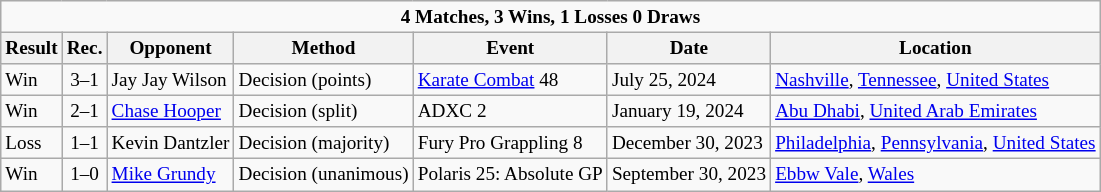<table class="wikitable sortable" style="font-size:80%; text-align:left;">
<tr>
<td colspan=8 style="text-align:center;"><strong>4 Matches, 3 Wins, 1 Losses 0 Draws</strong></td>
</tr>
<tr>
<th>Result</th>
<th>Rec.</th>
<th>Opponent</th>
<th>Method</th>
<th text-center>Event</th>
<th>Date</th>
<th>Location</th>
</tr>
<tr>
<td>Win</td>
<td align=center>3–1</td>
<td> Jay Jay Wilson</td>
<td>Decision (points)</td>
<td><a href='#'>Karate Combat</a> 48</td>
<td>July 25, 2024</td>
<td> <a href='#'>Nashville</a>, <a href='#'>Tennessee</a>, <a href='#'>United States</a></td>
</tr>
<tr>
<td>Win</td>
<td align=center>2–1</td>
<td> <a href='#'>Chase Hooper</a></td>
<td>Decision (split)</td>
<td>ADXC 2</td>
<td>January 19, 2024</td>
<td> <a href='#'>Abu Dhabi</a>, <a href='#'>United Arab Emirates</a></td>
</tr>
<tr>
<td>Loss</td>
<td align=center>1–1</td>
<td> Kevin Dantzler</td>
<td>Decision (majority)</td>
<td>Fury Pro Grappling 8</td>
<td>December 30, 2023</td>
<td> <a href='#'>Philadelphia</a>, <a href='#'>Pennsylvania</a>, <a href='#'>United States</a></td>
</tr>
<tr>
<td>Win</td>
<td align=center>1–0</td>
<td> <a href='#'>Mike Grundy</a></td>
<td>Decision (unanimous)</td>
<td>Polaris 25: Absolute GP</td>
<td>September 30, 2023</td>
<td> <a href='#'>Ebbw Vale</a>, <a href='#'>Wales</a></td>
</tr>
</table>
